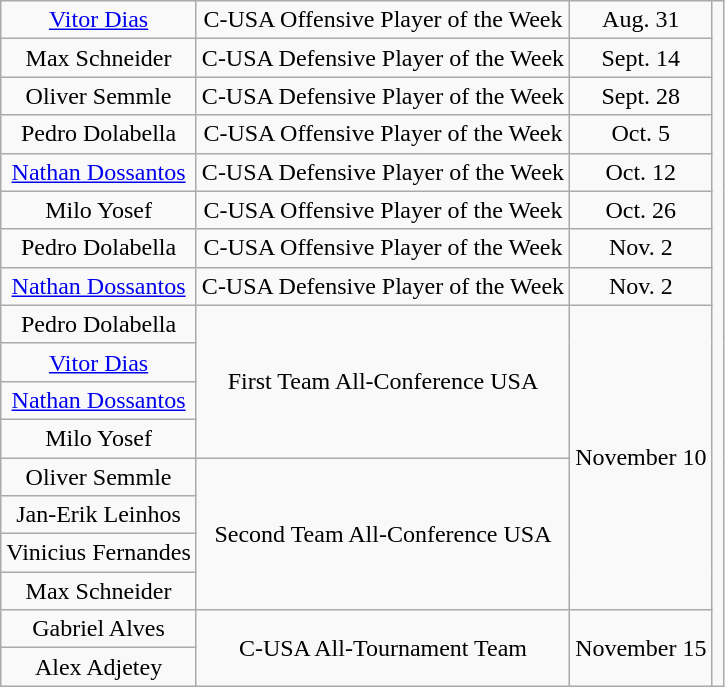<table class="wikitable sortable" style="text-align: center">
<tr>
<td><a href='#'>Vitor Dias</a></td>
<td>C-USA Offensive Player of the Week</td>
<td>Aug. 31</td>
<td rowspan=18></td>
</tr>
<tr>
<td>Max Schneider</td>
<td>C-USA Defensive Player of the Week</td>
<td>Sept. 14</td>
</tr>
<tr>
<td>Oliver Semmle</td>
<td>C-USA Defensive Player of the Week</td>
<td>Sept. 28</td>
</tr>
<tr>
<td>Pedro Dolabella</td>
<td>C-USA Offensive Player of the Week</td>
<td>Oct. 5</td>
</tr>
<tr>
<td><a href='#'>Nathan Dossantos</a></td>
<td>C-USA Defensive Player of the Week</td>
<td>Oct. 12</td>
</tr>
<tr>
<td>Milo Yosef</td>
<td>C-USA Offensive Player of the Week</td>
<td>Oct. 26</td>
</tr>
<tr>
<td>Pedro Dolabella</td>
<td>C-USA Offensive Player of the Week</td>
<td>Nov. 2</td>
</tr>
<tr>
<td><a href='#'>Nathan Dossantos</a></td>
<td>C-USA Defensive Player of the Week</td>
<td>Nov. 2</td>
</tr>
<tr>
<td>Pedro Dolabella</td>
<td rowspan=4>First Team All-Conference USA</td>
<td rowspan=8>November 10</td>
</tr>
<tr>
<td><a href='#'>Vitor Dias</a></td>
</tr>
<tr>
<td><a href='#'>Nathan Dossantos</a></td>
</tr>
<tr>
<td>Milo Yosef</td>
</tr>
<tr>
<td>Oliver Semmle</td>
<td rowspan=4>Second Team All-Conference USA</td>
</tr>
<tr>
<td>Jan-Erik Leinhos</td>
</tr>
<tr>
<td>Vinicius Fernandes</td>
</tr>
<tr>
<td>Max Schneider</td>
</tr>
<tr>
<td>Gabriel Alves</td>
<td rowspan=2>C-USA All-Tournament Team</td>
<td rowspan=2>November 15</td>
</tr>
<tr>
<td>Alex Adjetey</td>
</tr>
</table>
